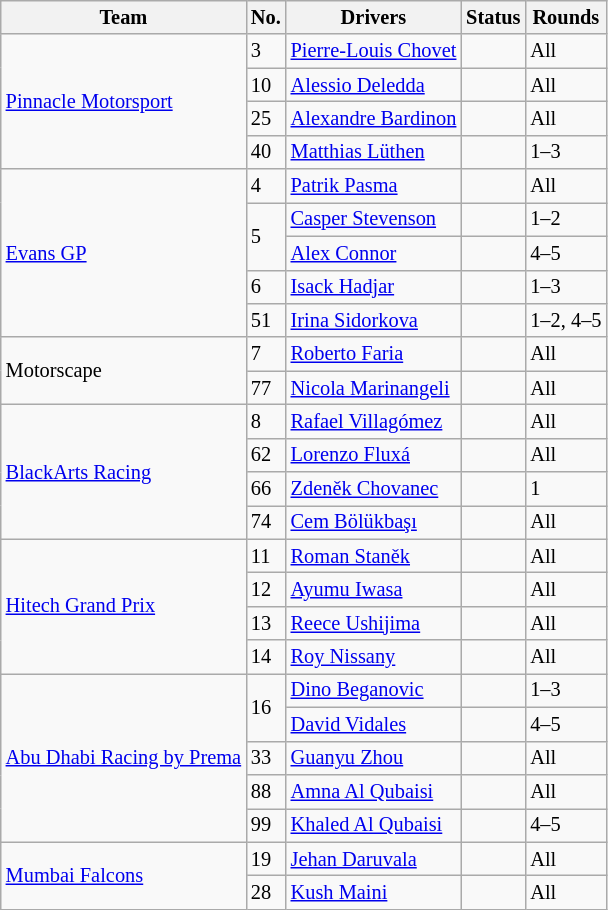<table class="wikitable" style="font-size:85%">
<tr>
<th>Team</th>
<th>No.</th>
<th>Drivers</th>
<th>Status</th>
<th>Rounds</th>
</tr>
<tr>
<td rowspan=4> <a href='#'>Pinnacle Motorsport</a></td>
<td>3</td>
<td> <a href='#'>Pierre-Louis Chovet</a></td>
<td></td>
<td>All</td>
</tr>
<tr>
<td>10</td>
<td> <a href='#'>Alessio Deledda</a></td>
<td></td>
<td>All</td>
</tr>
<tr>
<td>25</td>
<td> <a href='#'>Alexandre Bardinon</a></td>
<td></td>
<td>All</td>
</tr>
<tr>
<td>40</td>
<td> <a href='#'>Matthias Lüthen</a></td>
<td></td>
<td>1–3</td>
</tr>
<tr>
<td rowspan=5> <a href='#'>Evans GP</a></td>
<td>4</td>
<td> <a href='#'>Patrik Pasma</a></td>
<td></td>
<td>All</td>
</tr>
<tr>
<td rowspan="2">5</td>
<td> <a href='#'>Casper Stevenson</a></td>
<td align=center></td>
<td>1–2</td>
</tr>
<tr>
<td> <a href='#'>Alex Connor</a></td>
<td align=center></td>
<td>4–5</td>
</tr>
<tr>
<td>6</td>
<td> <a href='#'>Isack Hadjar</a></td>
<td align=center></td>
<td>1–3</td>
</tr>
<tr>
<td>51</td>
<td> <a href='#'>Irina Sidorkova</a></td>
<td align=center></td>
<td>1–2, 4–5</td>
</tr>
<tr>
<td rowspan=2> Motorscape</td>
<td>7</td>
<td> <a href='#'>Roberto Faria</a></td>
<td align=center></td>
<td>All</td>
</tr>
<tr>
<td>77</td>
<td> <a href='#'>Nicola Marinangeli</a></td>
<td></td>
<td>All</td>
</tr>
<tr>
<td rowspan=4> <a href='#'>BlackArts Racing</a></td>
<td>8</td>
<td> <a href='#'>Rafael Villagómez</a></td>
<td align=center></td>
<td>All</td>
</tr>
<tr>
<td>62</td>
<td> <a href='#'>Lorenzo Fluxá</a></td>
<td align=center></td>
<td>All</td>
</tr>
<tr>
<td>66</td>
<td nowrap> <a href='#'>Zdeněk Chovanec</a></td>
<td></td>
<td>1</td>
</tr>
<tr>
<td>74</td>
<td> <a href='#'>Cem Bölükbaşı</a></td>
<td align=center></td>
<td>All</td>
</tr>
<tr>
<td rowspan=4> <a href='#'>Hitech Grand Prix</a></td>
<td>11</td>
<td> <a href='#'>Roman Staněk</a></td>
<td></td>
<td>All</td>
</tr>
<tr>
<td>12</td>
<td> <a href='#'>Ayumu Iwasa</a></td>
<td align=center></td>
<td>All</td>
</tr>
<tr>
<td>13</td>
<td> <a href='#'>Reece Ushijima</a></td>
<td align=center></td>
<td>All</td>
</tr>
<tr>
<td>14</td>
<td> <a href='#'>Roy Nissany</a></td>
<td></td>
<td>All</td>
</tr>
<tr>
<td rowspan=5 nowrap> <a href='#'>Abu Dhabi Racing by Prema</a></td>
<td rowspan="2">16</td>
<td> <a href='#'>Dino Beganovic</a></td>
<td align=center></td>
<td>1–3</td>
</tr>
<tr>
<td> <a href='#'>David Vidales</a></td>
<td></td>
<td>4–5</td>
</tr>
<tr>
<td>33</td>
<td> <a href='#'>Guanyu Zhou</a></td>
<td></td>
<td>All</td>
</tr>
<tr>
<td>88</td>
<td> <a href='#'>Amna Al Qubaisi</a></td>
<td align=center></td>
<td>All</td>
</tr>
<tr>
<td>99</td>
<td> <a href='#'>Khaled Al Qubaisi</a></td>
<td></td>
<td>4–5</td>
</tr>
<tr>
<td rowspan=2 nowrap> <a href='#'>Mumbai Falcons</a></td>
<td>19</td>
<td> <a href='#'>Jehan Daruvala</a></td>
<td></td>
<td>All</td>
</tr>
<tr>
<td>28</td>
<td> <a href='#'>Kush Maini</a></td>
<td></td>
<td>All</td>
</tr>
</table>
